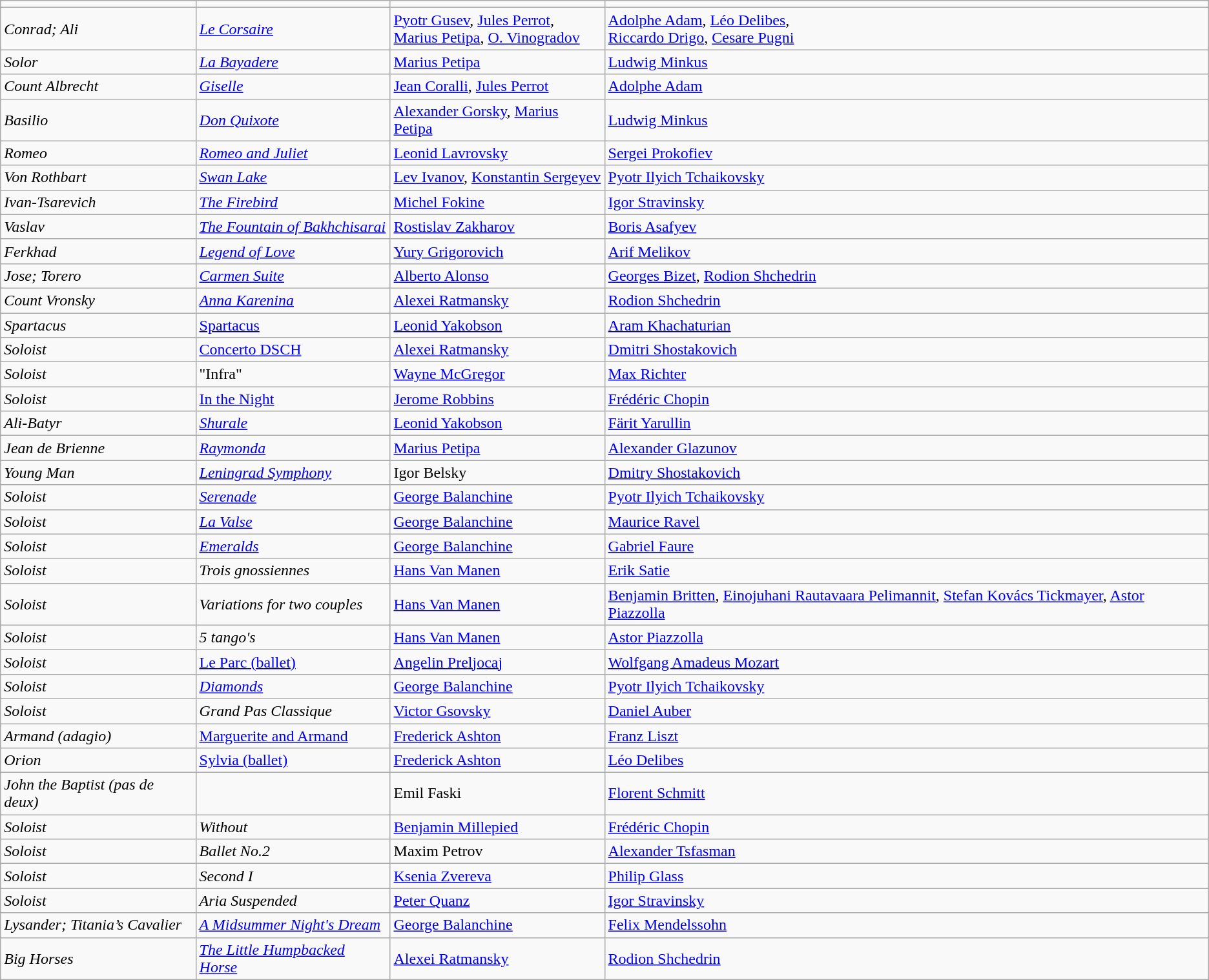<table class="wikitable">
<tr>
<td></td>
<td></td>
<td></td>
<td></td>
</tr>
<tr>
<td><em>Conrad; Ali</em></td>
<td><em><a href='#'>Le Corsaire</a></em></td>
<td><a href='#'>Pyotr Gusev</a>, <a href='#'>Jules Perrot</a>,<br> <a href='#'>Marius Petipa</a>, <a href='#'>O. Vinogradov</a></td>
<td><a href='#'>Adolphe Adam</a>, <a href='#'>Léo Delibes</a>, <br><a href='#'>Riccardo Drigo</a>, <a href='#'>Cesare Pugni</a></td>
</tr>
<tr>
<td><em>Solor</em></td>
<td><em> <a href='#'>La Bayadere</a></em></td>
<td><a href='#'>Marius Petipa</a></td>
<td><a href='#'>Ludwig Minkus</a></td>
</tr>
<tr>
<td><em>Count Albrecht</em></td>
<td><em><a href='#'>Giselle</a></em></td>
<td><a href='#'>Jean Coralli</a>, <a href='#'>Jules Perrot</a></td>
<td><a href='#'>Adolphe Adam</a></td>
</tr>
<tr>
<td><em>Basilio</em></td>
<td><em><a href='#'>Don Quixote</a></em></td>
<td><a href='#'>Alexander Gorsky</a>, <a href='#'>Marius Petipa</a></td>
<td><a href='#'>Ludwig Minkus</a></td>
</tr>
<tr>
<td><em>Romeo</em></td>
<td><em><a href='#'>Romeo and Juliet</a></em></td>
<td><a href='#'>Leonid Lavrovsky</a></td>
<td><a href='#'>Sergei Prokofiev</a></td>
</tr>
<tr>
<td><em>Von Rothbart</em></td>
<td><em><a href='#'>Swan Lake</a></em></td>
<td><a href='#'>Lev Ivanov</a>, <a href='#'>Konstantin Sergeyev</a></td>
<td><a href='#'>Pyotr Ilyich Tchaikovsky</a></td>
</tr>
<tr>
<td><em>Ivan-Tsarevich</em></td>
<td><em><a href='#'>The Firebird</a></em></td>
<td><a href='#'>Michel Fokine</a></td>
<td><a href='#'>Igor Stravinsky</a></td>
</tr>
<tr>
<td><em>Vaslav</em></td>
<td><a href='#'><em>The Fountain of Bakhchisarai</em></a></td>
<td><a href='#'>Rostislav Zakharov</a></td>
<td><a href='#'>Boris Asafyev</a></td>
</tr>
<tr>
<td><em>Ferkhad</em></td>
<td><em><a href='#'>Legend of Love</a></em></td>
<td><a href='#'>Yury Grigorovich</a></td>
<td><a href='#'>Arif Melikov</a></td>
</tr>
<tr>
<td><em>Jose; Torero</em></td>
<td><em><a href='#'>Carmen Suite</a></em></td>
<td><a href='#'>Alberto Alonso</a></td>
<td><a href='#'>Georges Bizet</a>, <a href='#'>Rodion Shchedrin</a></td>
</tr>
<tr>
<td><em>Count Vronsky</em></td>
<td><a href='#'><em>Anna Karenina</em></a></td>
<td><a href='#'>Alexei Ratmansky</a></td>
<td><a href='#'>Rodion Shchedrin</a></td>
</tr>
<tr>
<td><em>Spartacus</em></td>
<td><a href='#'>Spartacus</a></td>
<td><a href='#'>Leonid Yakobson</a></td>
<td><a href='#'>Aram Khachaturian</a></td>
</tr>
<tr>
<td><em>Soloist</em></td>
<td><a href='#'>Concerto DSCH</a></td>
<td><a href='#'>Alexei Ratmansky</a></td>
<td><a href='#'>Dmitri Shostakovich</a></td>
</tr>
<tr>
<td><em>Soloist</em></td>
<td>"Infra"</td>
<td><a href='#'>Wayne McGregor</a></td>
<td><a href='#'>Max Richter</a></td>
</tr>
<tr>
<td><em>Soloist</em></td>
<td><a href='#'>In the Night</a></td>
<td><a href='#'>Jerome Robbins</a></td>
<td><a href='#'>Frédéric Chopin</a></td>
</tr>
<tr>
<td><em>Ali-Batyr</em></td>
<td><em><a href='#'>Shurale</a></em></td>
<td><a href='#'>Leonid Yakobson</a></td>
<td><a href='#'>Färit Yarullin</a></td>
</tr>
<tr>
<td><em>Jean de Brienne</em></td>
<td><em><a href='#'>Raymonda</a></em></td>
<td><a href='#'>Marius Petipa</a></td>
<td><a href='#'>Alexander Glazunov</a></td>
</tr>
<tr>
<td><em>Young Man</em></td>
<td><em><a href='#'>Leningrad Symphony</a></em></td>
<td>Igor Belsky</td>
<td><a href='#'>Dmitry Shostakovich</a></td>
</tr>
<tr>
<td><em>Soloist</em></td>
<td><a href='#'><em>Serenade</em></a></td>
<td><a href='#'>George Balanchine</a></td>
<td><a href='#'>Pyotr Ilyich Tchaikovsky</a></td>
</tr>
<tr>
<td><em>Soloist</em></td>
<td><em><a href='#'>La Valse</a></em></td>
<td><a href='#'>George Balanchine</a></td>
<td><a href='#'>Maurice Ravel</a></td>
</tr>
<tr>
<td><em>Soloist</em></td>
<td><a href='#'><em>Emeralds</em></a></td>
<td><a href='#'>George Balanchine</a></td>
<td><a href='#'>Gabriel Faure</a></td>
</tr>
<tr>
<td><em>Soloist</em></td>
<td><em>Trois gnossiennes</em></td>
<td><a href='#'>Hans Van Manen</a></td>
<td><a href='#'>Erik Satie</a></td>
</tr>
<tr>
<td><em>Soloist</em></td>
<td><em>Variations for two couples</em></td>
<td><a href='#'>Hans Van Manen</a></td>
<td><a href='#'>Benjamin Britten</a>, <a href='#'>Einojuhani Rautavaara Pelimannit</a>, <a href='#'>Stefan Kovács Tickmayer</a>, <a href='#'>Astor Piazzolla</a></td>
</tr>
<tr>
<td><em>Soloist</em></td>
<td><em>5 tango's</em></td>
<td><a href='#'>Hans Van Manen</a></td>
<td><a href='#'>Astor Piazzolla</a></td>
</tr>
<tr>
<td><em>Soloist</em></td>
<td><a href='#'>Le Parc (ballet)</a></td>
<td><a href='#'>Angelin Preljocaj</a></td>
<td><a href='#'>Wolfgang Amadeus Mozart</a></td>
</tr>
<tr>
<td><em>Soloist</em></td>
<td><a href='#'><em>Diamonds</em></a></td>
<td><a href='#'>George Balanchine</a></td>
<td><a href='#'>Pyotr Ilyich Tchaikovsky</a></td>
</tr>
<tr>
<td><em>Soloist</em></td>
<td><em>Grand Pas Classique</em></td>
<td><a href='#'>Victor Gsovsky</a></td>
<td><a href='#'>Daniel Auber</a></td>
</tr>
<tr>
<td><em>Armand (adagio)</em></td>
<td><a href='#'>Marguerite and Armand</a></td>
<td><a href='#'>Frederick Ashton</a></td>
<td><a href='#'>Franz Liszt</a></td>
</tr>
<tr>
<td><em>Orion</em></td>
<td><a href='#'>Sylvia (ballet)</a></td>
<td><a href='#'>Frederick Ashton</a></td>
<td><a href='#'>Léo Delibes</a></td>
</tr>
<tr>
<td><em>John the Baptist (pas de deux)</em></td>
<td></td>
<td>Emil Faski</td>
<td><a href='#'>Florent Schmitt</a></td>
</tr>
<tr>
<td><em>Soloist</em></td>
<td><em>Without</em></td>
<td><a href='#'>Benjamin Millepied</a></td>
<td><a href='#'>Frédéric Chopin</a></td>
</tr>
<tr>
<td><em>Soloist</em></td>
<td><em>Ballet No.2</em></td>
<td>Maxim Petrov</td>
<td><a href='#'>Alexander Tsfasman</a></td>
</tr>
<tr>
<td><em>Soloist</em></td>
<td><em>Second I</em></td>
<td><a href='#'>Ksenia Zvereva</a></td>
<td><a href='#'>Philip Glass</a></td>
</tr>
<tr>
<td><em>Soloist</em></td>
<td><em>Aria Suspended</em></td>
<td><a href='#'>Peter Quanz</a></td>
<td><a href='#'>Igor Stravinsky</a></td>
</tr>
<tr>
<td><em>Lysander; Titania’s Cavalier</em></td>
<td><a href='#'><em>A Midsummer Night's Dream</em></a></td>
<td><a href='#'>George Balanchine</a></td>
<td><a href='#'>Felix Mendelssohn</a></td>
</tr>
<tr>
<td><em>Big Horses</em></td>
<td><a href='#'><em>The Little Humpbacked Horse</em></a></td>
<td><a href='#'>Alexei Ratmansky</a></td>
<td><a href='#'>Rodion Shchedrin</a></td>
</tr>
</table>
